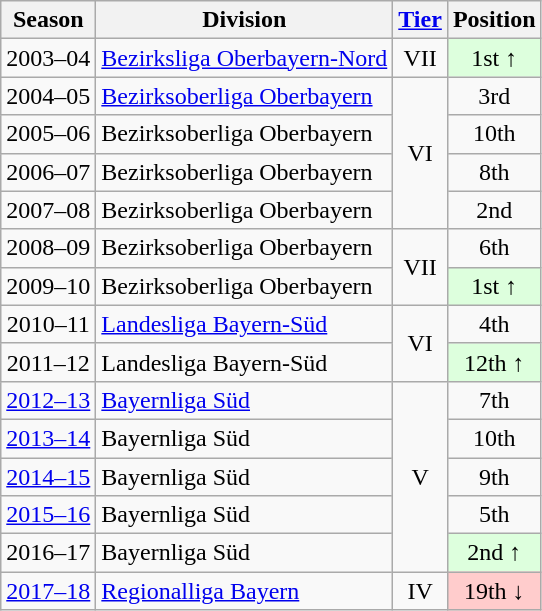<table class="wikitable">
<tr>
<th>Season</th>
<th>Division</th>
<th><a href='#'>Tier</a></th>
<th>Position</th>
</tr>
<tr align="center">
<td>2003–04</td>
<td align="left"><a href='#'>Bezirksliga Oberbayern-Nord</a></td>
<td>VII</td>
<td style="background:#ddffdd">1st ↑</td>
</tr>
<tr align="center">
<td>2004–05</td>
<td align="left"><a href='#'>Bezirksoberliga Oberbayern</a></td>
<td rowspan=4>VI</td>
<td>3rd</td>
</tr>
<tr align="center">
<td>2005–06</td>
<td align="left">Bezirksoberliga Oberbayern</td>
<td>10th</td>
</tr>
<tr align="center">
<td>2006–07</td>
<td align="left">Bezirksoberliga Oberbayern</td>
<td>8th</td>
</tr>
<tr align="center">
<td>2007–08</td>
<td align="left">Bezirksoberliga Oberbayern</td>
<td>2nd</td>
</tr>
<tr align="center">
<td>2008–09</td>
<td align="left">Bezirksoberliga Oberbayern</td>
<td rowspan=2>VII</td>
<td>6th</td>
</tr>
<tr align="center">
<td>2009–10</td>
<td align="left">Bezirksoberliga Oberbayern</td>
<td style="background:#ddffdd">1st ↑</td>
</tr>
<tr align="center">
<td>2010–11</td>
<td align="left"><a href='#'>Landesliga Bayern-Süd</a></td>
<td rowspan=2>VI</td>
<td>4th</td>
</tr>
<tr align="center">
<td>2011–12</td>
<td align="left">Landesliga Bayern-Süd</td>
<td style="background:#ddffdd">12th ↑</td>
</tr>
<tr align="center">
<td><a href='#'>2012–13</a></td>
<td align="left"><a href='#'>Bayernliga Süd</a></td>
<td rowspan=5>V</td>
<td>7th</td>
</tr>
<tr align="center">
<td><a href='#'>2013–14</a></td>
<td align="left">Bayernliga Süd</td>
<td>10th</td>
</tr>
<tr align="center">
<td><a href='#'>2014–15</a></td>
<td align="left">Bayernliga Süd</td>
<td>9th</td>
</tr>
<tr align="center">
<td><a href='#'>2015–16</a></td>
<td align="left">Bayernliga Süd</td>
<td>5th</td>
</tr>
<tr align="center">
<td>2016–17</td>
<td align="left">Bayernliga Süd</td>
<td style="background:#ddffdd">2nd ↑</td>
</tr>
<tr align="center">
<td><a href='#'>2017–18</a></td>
<td align="left"><a href='#'>Regionalliga Bayern</a></td>
<td>IV</td>
<td style="background:#ffcccc">19th ↓</td>
</tr>
</table>
